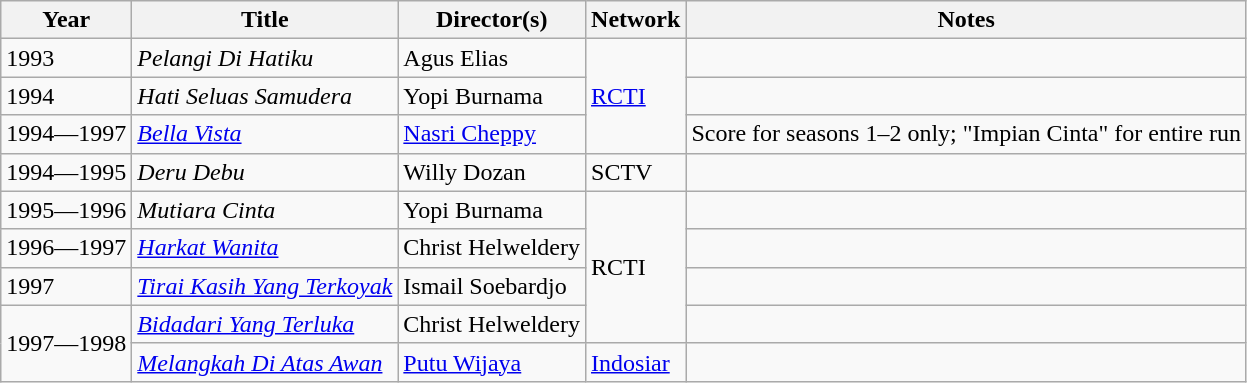<table class="wikitable sortable">
<tr>
<th>Year</th>
<th>Title</th>
<th>Director(s)</th>
<th>Network</th>
<th>Notes</th>
</tr>
<tr>
<td>1993</td>
<td><em>Pelangi Di Hatiku</em></td>
<td>Agus Elias</td>
<td rowspan="3"><a href='#'>RCTI</a></td>
<td></td>
</tr>
<tr>
<td>1994</td>
<td><em>Hati Seluas Samudera</em></td>
<td>Yopi Burnama</td>
<td></td>
</tr>
<tr>
<td>1994—1997</td>
<td><em><a href='#'>Bella Vista</a></em></td>
<td><a href='#'>Nasri Cheppy</a></td>
<td>Score for seasons 1–2 only; "Impian Cinta" for entire run</td>
</tr>
<tr>
<td>1994—1995</td>
<td><em>Deru Debu</em></td>
<td>Willy Dozan</td>
<td>SCTV</td>
<td></td>
</tr>
<tr>
<td>1995—1996</td>
<td><em>Mutiara Cinta</em></td>
<td>Yopi Burnama</td>
<td rowspan="4">RCTI</td>
<td></td>
</tr>
<tr>
<td>1996—1997</td>
<td><em><a href='#'>Harkat Wanita</a></em></td>
<td>Christ Helweldery</td>
<td></td>
</tr>
<tr>
<td>1997</td>
<td><em><a href='#'>Tirai Kasih Yang Terkoyak</a></em></td>
<td>Ismail Soebardjo</td>
<td></td>
</tr>
<tr>
<td rowspan="2">1997—1998</td>
<td><em><a href='#'>Bidadari Yang Terluka</a></em></td>
<td>Christ Helweldery</td>
<td></td>
</tr>
<tr>
<td><em><a href='#'>Melangkah Di Atas Awan</a></em></td>
<td><a href='#'>Putu Wijaya</a></td>
<td><a href='#'>Indosiar</a></td>
<td></td>
</tr>
</table>
